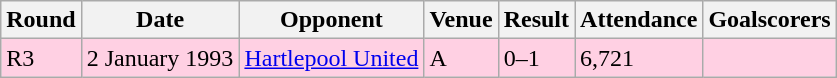<table class="wikitable">
<tr>
<th>Round</th>
<th>Date</th>
<th>Opponent</th>
<th>Venue</th>
<th>Result</th>
<th>Attendance</th>
<th>Goalscorers</th>
</tr>
<tr style="background-color: #ffd0e3;">
<td>R3</td>
<td>2 January 1993</td>
<td><a href='#'>Hartlepool United</a></td>
<td>A</td>
<td>0–1</td>
<td>6,721</td>
<td></td>
</tr>
</table>
